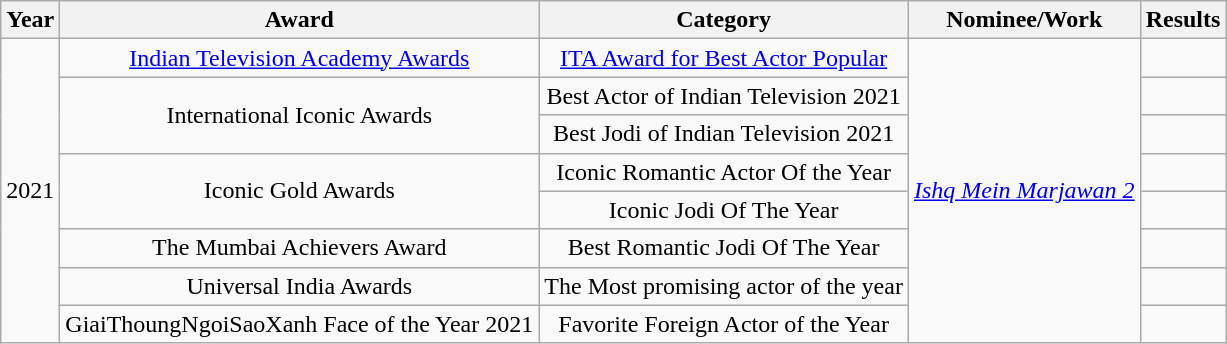<table class="wikitable" style="text-align:center;">
<tr>
<th>Year</th>
<th>Award</th>
<th>Category</th>
<th>Nominee/Work</th>
<th>Results</th>
</tr>
<tr>
<td rowspan="8">2021</td>
<td><a href='#'>Indian Television Academy Awards</a></td>
<td><a href='#'>ITA Award for Best Actor Popular</a></td>
<td rowspan="8"><em><a href='#'>Ishq Mein Marjawan 2</a></em></td>
<td></td>
</tr>
<tr>
<td rowspan="2">International Iconic Awards</td>
<td>Best Actor of Indian Television 2021</td>
<td></td>
</tr>
<tr>
<td>Best Jodi of Indian Television 2021 </td>
<td></td>
</tr>
<tr>
<td rowspan="2">Iconic Gold Awards</td>
<td>Iconic Romantic Actor Of the Year</td>
<td></td>
</tr>
<tr>
<td>Iconic Jodi Of The Year </td>
<td></td>
</tr>
<tr>
<td>The Mumbai Achievers Award</td>
<td>Best Romantic Jodi Of The Year </td>
<td></td>
</tr>
<tr>
<td>Universal India Awards</td>
<td>The Most promising actor of the year</td>
<td></td>
</tr>
<tr>
<td>GiaiThoungNgoiSaoXanh Face of the Year 2021</td>
<td>Favorite Foreign Actor of the Year</td>
<td></td>
</tr>
</table>
